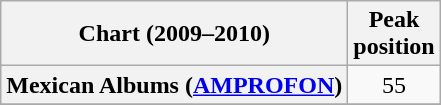<table class="wikitable sortable plainrowheaders" style="text-align:center">
<tr>
<th scope="col">Chart (2009–2010)</th>
<th scope="col">Peak<br>position</th>
</tr>
<tr>
<th scope="row">Mexican Albums (<a href='#'>AMPROFON</a>)</th>
<td>55</td>
</tr>
<tr>
</tr>
<tr>
</tr>
</table>
